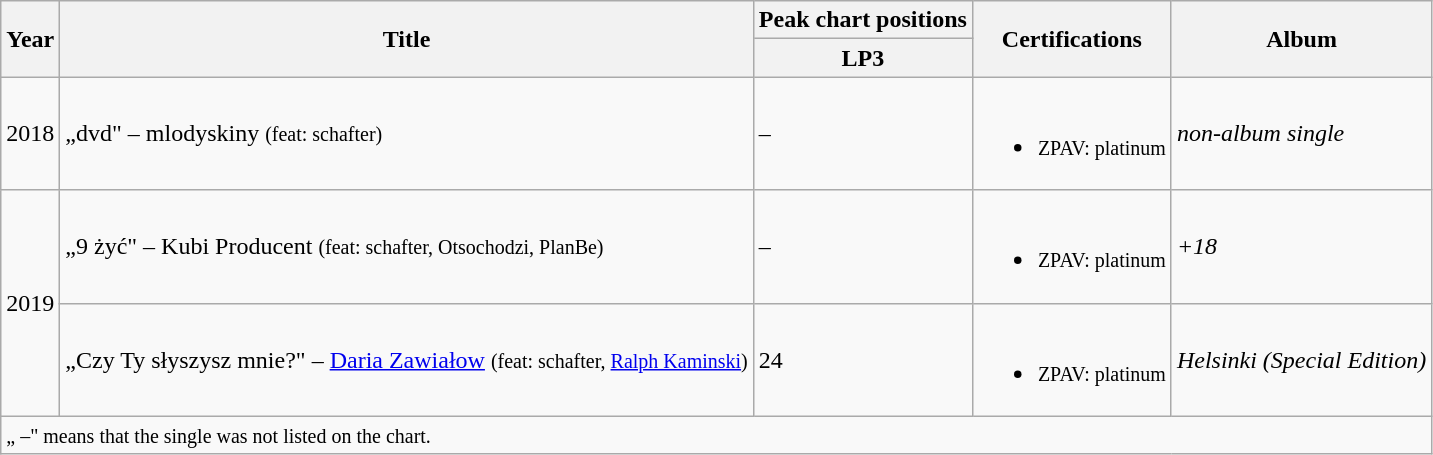<table class="wikitable">
<tr>
<th rowspan="2">Year</th>
<th rowspan="2">Title</th>
<th><strong>Peak chart positions</strong></th>
<th rowspan="2">Certifications</th>
<th rowspan="2">Album</th>
</tr>
<tr>
<th>LP3<br></th>
</tr>
<tr>
<td>2018</td>
<td>„dvd" – mlodyskiny <small>(feat: schafter)</small></td>
<td>–</td>
<td><br><ul><li><small>ZPAV: platinum</small></li></ul></td>
<td><em>non-album single</em></td>
</tr>
<tr>
<td rowspan="2">2019</td>
<td>„9 żyć" – Kubi Producent <small>(feat: schafter, Otsochodzi, PlanBe)</small></td>
<td>–</td>
<td><br><ul><li><small>ZPAV: platinum</small></li></ul></td>
<td><em>+18</em></td>
</tr>
<tr>
<td>„Czy Ty słyszysz mnie?" – <a href='#'>Daria Zawiałow</a> <small>(feat: schafter, <a href='#'>Ralph Kaminski</a>)</small></td>
<td>24</td>
<td><br><ul><li><small>ZPAV: platinum</small></li></ul></td>
<td><em>Helsinki (Special Edition)</em></td>
</tr>
<tr>
<td colspan="5"><small>„ –" means that the single was not listed on the chart.</small></td>
</tr>
</table>
